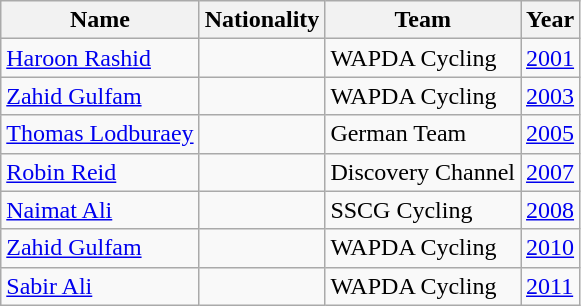<table class="wikitable">
<tr>
<th>Name</th>
<th>Nationality</th>
<th>Team</th>
<th>Year</th>
</tr>
<tr>
<td><a href='#'>Haroon Rashid</a></td>
<td></td>
<td>WAPDA Cycling</td>
<td><a href='#'>2001</a></td>
</tr>
<tr>
<td><a href='#'>Zahid Gulfam</a></td>
<td></td>
<td>WAPDA Cycling</td>
<td><a href='#'>2003</a></td>
</tr>
<tr>
<td><a href='#'>Thomas Lodburaey</a></td>
<td></td>
<td>German Team</td>
<td><a href='#'>2005</a></td>
</tr>
<tr>
<td><a href='#'>Robin Reid</a></td>
<td></td>
<td>Discovery Channel</td>
<td><a href='#'>2007</a></td>
</tr>
<tr>
<td><a href='#'>Naimat Ali</a></td>
<td></td>
<td>SSCG Cycling</td>
<td><a href='#'>2008</a></td>
</tr>
<tr>
<td><a href='#'>Zahid Gulfam</a></td>
<td></td>
<td>WAPDA Cycling</td>
<td><a href='#'>2010</a></td>
</tr>
<tr>
<td><a href='#'>Sabir Ali</a></td>
<td></td>
<td>WAPDA Cycling</td>
<td><a href='#'>2011</a></td>
</tr>
</table>
